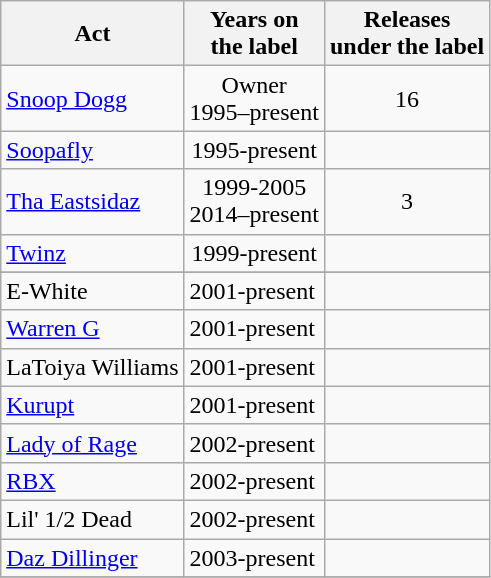<table class="wikitable">
<tr>
<th>Act</th>
<th>Years on<br>the label</th>
<th>Releases<br>under the label</th>
</tr>
<tr>
<td><a href='#'>Snoop Dogg</a></td>
<td style="text-align:center;">Owner<br>1995–present</td>
<td style="text-align:center;">16</td>
</tr>
<tr>
<td><a href='#'>Soopafly</a></td>
<td style="text-align:center;">1995-present</td>
<td style="text-align:center;"></td>
</tr>
<tr>
<td><a href='#'>Tha Eastsidaz</a></td>
<td style="text-align:center;">1999-2005<br>2014–present</td>
<td style="text-align:center;">3</td>
</tr>
<tr>
<td><a href='#'>Twinz</a></td>
<td style="text-align:center;">1999-present</td>
<td style ="text-align:center"></td>
</tr>
<tr>
</tr>
<tr>
<td>E-White</td>
<td style="text-align:">2001-present</td>
<td style="text-align:"></td>
</tr>
<tr>
<td><a href='#'>Warren G</a></td>
<td style="text-align:">2001-present</td>
<td style="text-align:"></td>
</tr>
<tr>
<td>LaToiya Williams</td>
<td style="text-align:">2001-present</td>
<td style="text-align:"></td>
</tr>
<tr>
<td><a href='#'>Kurupt</a></td>
<td style="text-align:">2001-present</td>
<td ="text-align:"></td>
</tr>
<tr>
<td><a href='#'>Lady of Rage</a></td>
<td style="text-align:">2002-present</td>
<td style="text-align:"></td>
</tr>
<tr>
<td><a href='#'>RBX</a></td>
<td style="text-align:">2002-present</td>
<td style="text-align:"></td>
</tr>
<tr>
<td>Lil' 1/2 Dead</td>
<td style="text-align:">2002-present</td>
<td style="text-align:"></td>
</tr>
<tr>
<td><a href='#'>Daz Dillinger</a></td>
<td style="text-align:">2003-present</td>
<td style="text-align:"></td>
</tr>
<tr>
</tr>
</table>
